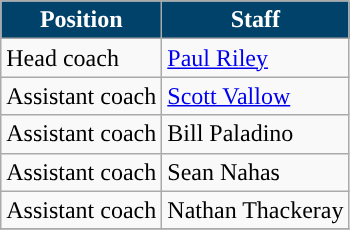<table class="wikitable">
<tr>
<th style="background:#01426A; color:white;">Position</th>
<th style="background:#01426A; color:white;">Staff</th>
</tr>
<tr>
<td>Head coach</td>
<td> <a href='#'>Paul Riley</a></td>
</tr>
<tr>
<td>Assistant coach</td>
<td> <a href='#'>Scott Vallow</a></td>
</tr>
<tr>
<td>Assistant coach</td>
<td> Bill Paladino</td>
</tr>
<tr>
<td>Assistant coach</td>
<td> Sean Nahas</td>
</tr>
<tr>
<td>Assistant coach</td>
<td> Nathan Thackeray</td>
</tr>
<tr>
</tr>
</table>
